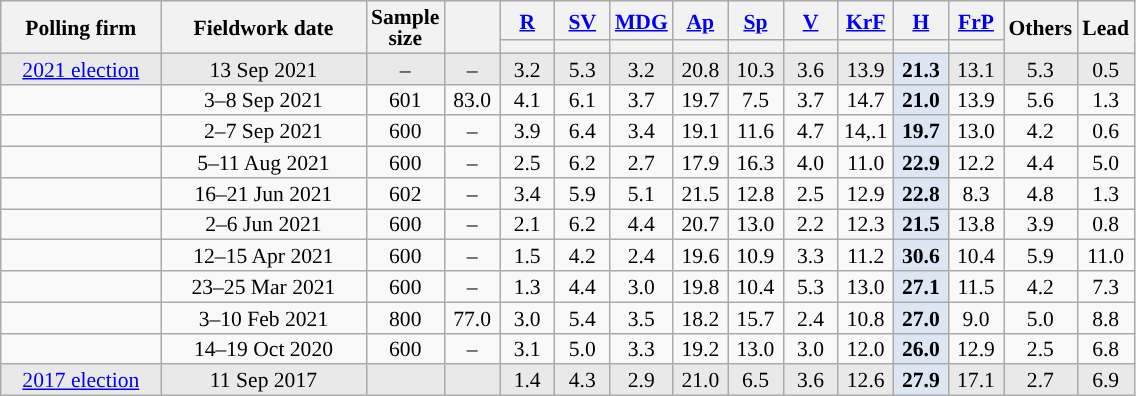<table class="wikitable mw-collapsible sortable" style="text-align:center;font-size:90%;line-height:14px;">
<tr>
<th rowspan="2" style="width:100px;">Polling firm</th>
<th rowspan="2" style="width:130px;">Fieldwork date</th>
<th rowspan="2" style="width:35px;">Sample<br>size</th>
<th rowspan="2" style="width:30px;"></th>
<th class="unsortable" style="width:30px;"><a href='#'>R</a></th>
<th class="unsortable" style="width:30px;"><a href='#'>SV</a></th>
<th class="unsortable" style="width:30px;"><a href='#'>MDG</a></th>
<th class="unsortable" style="width:30px;"><a href='#'>Ap</a></th>
<th class="unsortable" style="width:30px;"><a href='#'>Sp</a></th>
<th class="unsortable" style="width:30px;"><a href='#'>V</a></th>
<th class="unsortable" style="width:30px;"><a href='#'>KrF</a></th>
<th class="unsortable" style="width:30px;"><a href='#'>H</a></th>
<th class="unsortable" style="width:30px;"><a href='#'>FrP</a></th>
<th class="unsortable" style="width:20px;" rowspan="2">Others</th>
<th rowspan="2" style="width:30px;">Lead</th>
</tr>
<tr>
<th style="background:"></th>
<th style="background:"></th>
<th style="background:"></th>
<th style="background:"></th>
<th style="background:"></th>
<th style="background:"></th>
<th style="background:"></th>
<th style="background:"></th>
<th style="background:"></th>
</tr>
<tr style="background:#E9E9E9;">
<td><a href='#'>2021 election</a></td>
<td>13 Sep 2021</td>
<td>–</td>
<td>–</td>
<td>3.2</td>
<td>5.3</td>
<td>3.2</td>
<td>20.8</td>
<td>10.3</td>
<td>3.6</td>
<td>13.9</td>
<td style="background:#DCE7F3;"><strong>21.3</strong></td>
<td>13.1</td>
<td>5.3</td>
<td style="background:">0.5</td>
</tr>
<tr>
<td></td>
<td>3–8 Sep 2021</td>
<td>601</td>
<td>83.0</td>
<td>4.1</td>
<td>6.1</td>
<td>3.7</td>
<td>19.7</td>
<td>7.5</td>
<td>3.7</td>
<td>14.7</td>
<td style="background:#DCE7F3;"><strong>21.0</strong></td>
<td>13.9</td>
<td>5.6</td>
<td style="background:">1.3</td>
</tr>
<tr>
<td></td>
<td>2–7 Sep 2021</td>
<td>600</td>
<td>–</td>
<td>3.9</td>
<td>6.4</td>
<td>3.4</td>
<td>19.1</td>
<td>11.6</td>
<td>4.7</td>
<td>14,.1</td>
<td style="background:#DCE7F3;"><strong>19.7</strong></td>
<td>13.0</td>
<td>4.2</td>
<td style="background:">0.6</td>
</tr>
<tr>
<td></td>
<td>5–11 Aug 2021</td>
<td>600</td>
<td>–</td>
<td>2.5</td>
<td>6.2</td>
<td>2.7</td>
<td>17.9</td>
<td>16.3</td>
<td>4.0</td>
<td>11.0</td>
<td style="background:#DCE7F3;"><strong>22.9</strong></td>
<td>12.2</td>
<td>4.4</td>
<td style="background:">5.0</td>
</tr>
<tr>
<td></td>
<td>16–21 Jun 2021</td>
<td>602</td>
<td>–</td>
<td>3.4</td>
<td>5.9</td>
<td>5.1</td>
<td>21.5</td>
<td>12.8</td>
<td>2.5</td>
<td>12.9</td>
<td style="background:#DCE7F3;"><strong>22.8</strong></td>
<td>8.3</td>
<td>4.8</td>
<td style="background:">1.3</td>
</tr>
<tr>
<td></td>
<td>2–6 Jun 2021</td>
<td>600</td>
<td>–</td>
<td>2.1</td>
<td>6.2</td>
<td>4.4</td>
<td>20.7</td>
<td>13.0</td>
<td>2.2</td>
<td>12.3</td>
<td style="background:#DCE7F3;"><strong>21.5</strong></td>
<td>13.8</td>
<td>3.9</td>
<td style="background:">0.8</td>
</tr>
<tr>
<td></td>
<td>12–15 Apr 2021</td>
<td>600</td>
<td>–</td>
<td>1.5</td>
<td>4.2</td>
<td>2.4</td>
<td>19.6</td>
<td>10.9</td>
<td>3.3</td>
<td>11.2</td>
<td style="background:#DCE7F3;"><strong>30.6</strong></td>
<td>10.4</td>
<td>5.9</td>
<td style="background:">11.0</td>
</tr>
<tr>
<td></td>
<td>23–25 Mar 2021</td>
<td>600</td>
<td>–</td>
<td>1.3</td>
<td>4.4</td>
<td>3.0</td>
<td>19.8</td>
<td>10.4</td>
<td>5.3</td>
<td>13.0</td>
<td style="background:#DCE7F3;"><strong>27.1</strong></td>
<td>11.5</td>
<td>4.2</td>
<td style="background:">7.3</td>
</tr>
<tr>
<td></td>
<td>3–10 Feb 2021</td>
<td>800</td>
<td>77.0</td>
<td>3.0</td>
<td>5.4</td>
<td>3.5</td>
<td>18.2</td>
<td>15.7</td>
<td>2.4</td>
<td>10.8</td>
<td style="background:#DCE7F3;"><strong>27.0</strong></td>
<td>9.0</td>
<td>5.0</td>
<td style="background:">8.8</td>
</tr>
<tr>
<td></td>
<td>14–19 Oct 2020</td>
<td>600</td>
<td>–</td>
<td>3.1</td>
<td>5.0</td>
<td>3.3</td>
<td>19.2</td>
<td>13.0</td>
<td>3.0</td>
<td>12.0</td>
<td style="background:#DCE7F3;"><strong>26.0</strong></td>
<td>12.9</td>
<td>2.5</td>
<td style="background:">6.8</td>
</tr>
<tr style="background:#E9E9E9;">
<td><a href='#'>2017 election</a></td>
<td>11 Sep 2017</td>
<td></td>
<td></td>
<td>1.4</td>
<td>4.3</td>
<td>2.9</td>
<td>21.0</td>
<td>6.5</td>
<td>3.6</td>
<td>12.6</td>
<td style="background:#DCE7F3;"><strong>27.9</strong></td>
<td>17.1</td>
<td>2.7</td>
<td style="background:">6.9</td>
</tr>
</table>
